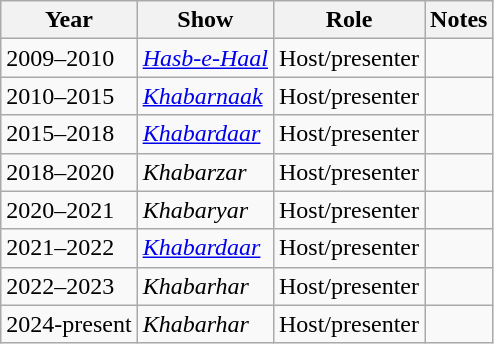<table class="wikitable">
<tr>
<th>Year</th>
<th>Show</th>
<th>Role</th>
<th>Notes</th>
</tr>
<tr>
<td>2009–2010</td>
<td><em><a href='#'>Hasb-e-Haal</a></em></td>
<td>Host/presenter</td>
<td></td>
</tr>
<tr>
<td>2010–2015</td>
<td><em><a href='#'>Khabarnaak</a></em></td>
<td>Host/presenter</td>
<td></td>
</tr>
<tr>
<td>2015–2018</td>
<td><em><a href='#'>Khabardaar</a></em></td>
<td>Host/presenter</td>
<td></td>
</tr>
<tr>
<td>2018–2020</td>
<td><em>Khabarzar</em></td>
<td>Host/presenter</td>
<td></td>
</tr>
<tr>
<td>2020–2021</td>
<td><em>Khabaryar</em></td>
<td>Host/presenter</td>
<td></td>
</tr>
<tr>
<td>2021–2022</td>
<td><em><a href='#'>Khabardaar</a></em></td>
<td>Host/presenter</td>
<td></td>
</tr>
<tr>
<td>2022–2023</td>
<td><em>Khabarhar</em></td>
<td>Host/presenter</td>
<td></td>
</tr>
<tr>
<td>2024-present</td>
<td><em>Khabarhar</em></td>
<td>Host/presenter</td>
<td></td>
</tr>
</table>
